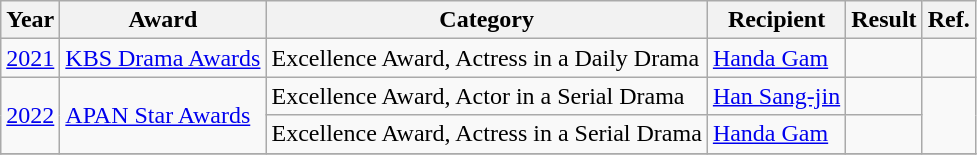<table class="wikitable sortable">
<tr>
<th>Year</th>
<th>Award</th>
<th>Category</th>
<th>Recipient</th>
<th>Result</th>
<th>Ref.</th>
</tr>
<tr>
<td rowspan=1><a href='#'>2021</a></td>
<td rowspan=1><a href='#'>KBS Drama Awards</a></td>
<td>Excellence Award, Actress in a Daily Drama</td>
<td><a href='#'>Handa Gam</a></td>
<td></td>
<td style="text-align:center"rowspan=1></td>
</tr>
<tr>
<td rowspan=2><a href='#'>2022</a></td>
<td rowspan=2><a href='#'>APAN Star Awards</a></td>
<td>Excellence Award, Actor in a Serial Drama</td>
<td><a href='#'>Han Sang-jin</a></td>
<td></td>
<td style="text-align:center" rowspan="2"></td>
</tr>
<tr>
<td>Excellence Award, Actress in a Serial Drama</td>
<td><a href='#'>Handa Gam</a></td>
<td></td>
</tr>
<tr>
</tr>
</table>
